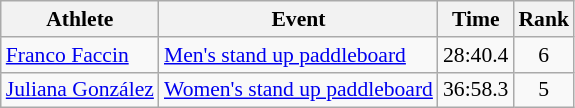<table class="wikitable" style="font-size:90%;text-align:center">
<tr>
<th>Athlete</th>
<th>Event</th>
<th>Time</th>
<th>Rank</th>
</tr>
<tr>
<td style="text-align:left"><a href='#'>Franco Faccin</a></td>
<td style="text-align:left"><a href='#'>Men's stand up paddleboard</a></td>
<td>28:40.4</td>
<td>6</td>
</tr>
<tr>
<td style="text-align:left"><a href='#'>Juliana González</a></td>
<td style="text-align:left"><a href='#'>Women's stand up paddleboard</a></td>
<td>36:58.3</td>
<td>5</td>
</tr>
</table>
